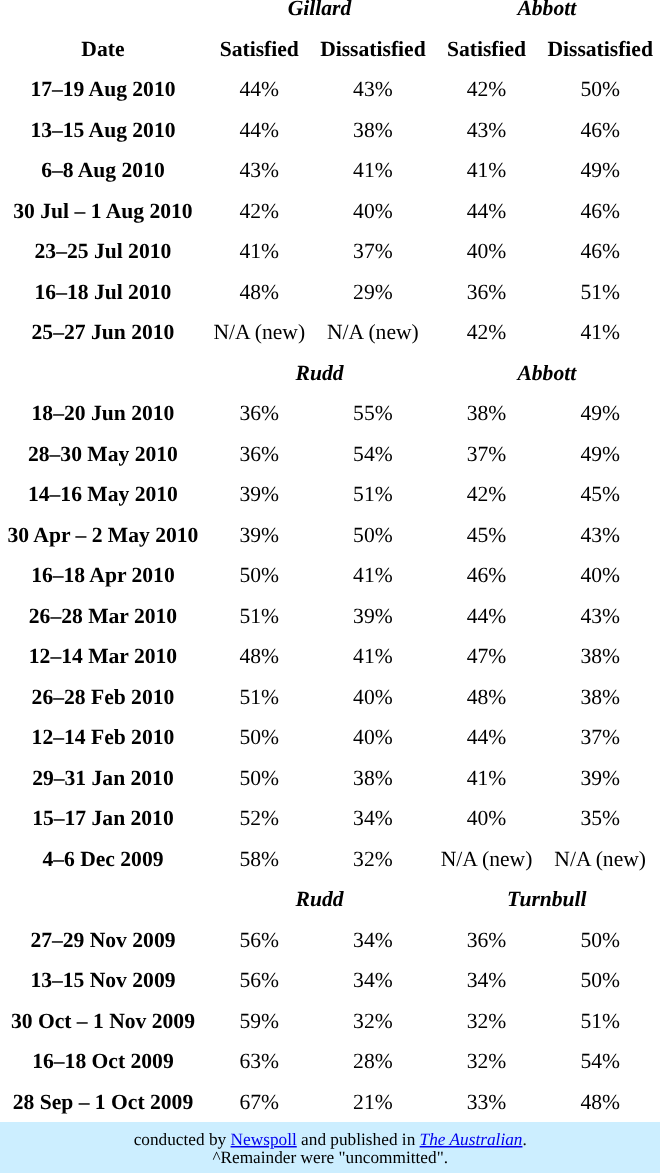<table class="toccolours" cellpadding="5" cellspacing="0" style="float:left; margin-right:.5em; margin-top:.4em; font-size:90%;">
<tr>
</tr>
<tr>
<th></th>
<th style=" text-align:center;" colspan="2"><em>Gillard</em></th>
<th style=" text-align:center;" colspan="2"><em>Abbott</em></th>
</tr>
<tr>
<th>Date</th>
<th>Satisfied</th>
<th>Dissatisfied</th>
<th>Satisfied</th>
<th>Dissatisfied</th>
</tr>
<tr |->
<th style="text-align:center;">17–19 Aug 2010</th>
<td style="text-align:center;">44%</td>
<td style="text-align:center;">43%</td>
<td style="text-align:center;">42%</td>
<td style="text-align:center;">50%</td>
</tr>
<tr>
<th style="text-align:center;">13–15 Aug 2010</th>
<td style="text-align:center;">44%</td>
<td style="text-align:center;">38%</td>
<td style="text-align:center;">43%</td>
<td style="text-align:center;">46%</td>
</tr>
<tr>
<th style="text-align:center;">6–8 Aug 2010</th>
<td style="text-align:center;">43%</td>
<td style="text-align:center;">41%</td>
<td style="text-align:center;">41%</td>
<td style="text-align:center;">49%</td>
</tr>
<tr>
<th style="text-align:center;">30 Jul – 1 Aug 2010</th>
<td style="text-align:center;">42%</td>
<td style="text-align:center;">40%</td>
<td style="text-align:center;">44%</td>
<td style="text-align:center;">46%</td>
</tr>
<tr>
<th style="text-align:center;">23–25 Jul 2010</th>
<td style="text-align:center;">41%</td>
<td style="text-align:center;">37%</td>
<td style="text-align:center;">40%</td>
<td style="text-align:center;">46%</td>
</tr>
<tr>
<th style="text-align:center;">16–18 Jul 2010</th>
<td style="text-align:center;">48%</td>
<td style="text-align:center;">29%</td>
<td style="text-align:center;">36%</td>
<td style="text-align:center;">51%</td>
</tr>
<tr>
<th style="text-align:center;">25–27 Jun 2010</th>
<td style="text-align:center;">N/A (new)</td>
<td style="text-align:center;">N/A (new)</td>
<td style="text-align:center;">42%</td>
<td style="text-align:center;">41%</td>
</tr>
<tr>
<th></th>
<th style=" text-align:center;" colspan="2"><em>Rudd</em></th>
<th style=" text-align:center;" colspan="2"><em>Abbott</em></th>
</tr>
<tr>
<th style="text-align:center;">18–20 Jun 2010</th>
<td style="text-align:center;">36%</td>
<td style="text-align:center;">55%</td>
<td style="text-align:center;">38%</td>
<td style="text-align:center;">49%</td>
</tr>
<tr>
<th style="text-align:center;">28–30 May 2010</th>
<td style="text-align:center;">36%</td>
<td style="text-align:center;">54%</td>
<td style="text-align:center;">37%</td>
<td style="text-align:center;">49%</td>
</tr>
<tr>
<th style="text-align:center;">14–16 May 2010</th>
<td style="text-align:center;">39%</td>
<td style="text-align:center;">51%</td>
<td style="text-align:center;">42%</td>
<td style="text-align:center;">45%</td>
</tr>
<tr>
<th style="text-align:center;">30 Apr – 2 May 2010</th>
<td style="text-align:center;">39%</td>
<td style="text-align:center;">50%</td>
<td style="text-align:center;">45%</td>
<td style="text-align:center;">43%</td>
</tr>
<tr>
<th style="text-align:center;">16–18 Apr 2010</th>
<td style="text-align:center;">50%</td>
<td style="text-align:center;">41%</td>
<td style="text-align:center;">46%</td>
<td style="text-align:center;">40%</td>
</tr>
<tr>
<th style="text-align:center;">26–28 Mar 2010</th>
<td style="text-align:center;">51%</td>
<td style="text-align:center;">39%</td>
<td style="text-align:center;">44%</td>
<td style="text-align:center;">43%</td>
</tr>
<tr>
<th style="text-align:center;">12–14 Mar 2010</th>
<td style="text-align:center;">48%</td>
<td style="text-align:center;">41%</td>
<td style="text-align:center;">47%</td>
<td style="text-align:center;">38%</td>
</tr>
<tr>
<th style="text-align:center;">26–28 Feb 2010</th>
<td style="text-align:center;">51%</td>
<td style="text-align:center;">40%</td>
<td style="text-align:center;">48%</td>
<td style="text-align:center;">38%</td>
</tr>
<tr>
<th style="text-align:center;">12–14 Feb 2010</th>
<td style="text-align:center;">50%</td>
<td style="text-align:center;">40%</td>
<td style="text-align:center;">44%</td>
<td style="text-align:center;">37%</td>
</tr>
<tr>
<th style="text-align:center;">29–31 Jan 2010</th>
<td style="text-align:center;">50%</td>
<td style="text-align:center;">38%</td>
<td style="text-align:center;">41%</td>
<td style="text-align:center;">39%</td>
</tr>
<tr>
<th style="text-align:center;">15–17 Jan 2010</th>
<td style="text-align:center;">52%</td>
<td style="text-align:center;">34%</td>
<td style="text-align:center;">40%</td>
<td style="text-align:center;">35%</td>
</tr>
<tr>
<th style="text-align:center;">4–6 Dec 2009</th>
<td style="text-align:center;">58%</td>
<td style="text-align:center;">32%</td>
<td style="text-align:center;">N/A (new)</td>
<td style="text-align:center;">N/A (new)</td>
</tr>
<tr>
<th></th>
<th style=" text-align:center;" colspan="2"><em>Rudd</em></th>
<th style=" text-align:center;" colspan="2"><em>Turnbull</em></th>
</tr>
<tr>
<th style="text-align:center;">27–29 Nov 2009</th>
<td style="text-align:center;">56%</td>
<td style="text-align:center;">34%</td>
<td style="text-align:center;">36%</td>
<td style="text-align:center;">50%</td>
</tr>
<tr>
<th style="text-align:center;">13–15 Nov 2009</th>
<td style="text-align:center;">56%</td>
<td style="text-align:center;">34%</td>
<td style="text-align:center;">34%</td>
<td style="text-align:center;">50%</td>
</tr>
<tr>
<th style="text-align:center;">30 Oct – 1 Nov 2009</th>
<td style="text-align:center;">59%</td>
<td style="text-align:center;">32%</td>
<td style="text-align:center;">32%</td>
<td style="text-align:center;">51%</td>
</tr>
<tr>
<th style="text-align:center;">16–18 Oct 2009</th>
<td style="text-align:center;">63%</td>
<td style="text-align:center;">28%</td>
<td style="text-align:center;">32%</td>
<td style="text-align:center;">54%</td>
</tr>
<tr>
<th style="text-align:center;">28 Sep – 1 Oct 2009</th>
<td style="text-align:center;">67%</td>
<td style="text-align:center;">21%</td>
<td style="text-align:center;">33%</td>
<td style="text-align:center;">48%</td>
</tr>
<tr>
<td colspan="5"  style="font-size:80%; background:#cef; text-align:center;"> conducted by <a href='#'>Newspoll</a> and published in <em><a href='#'>The Australian</a></em>.<br>^Remainder were "uncommitted".</td>
</tr>
</table>
